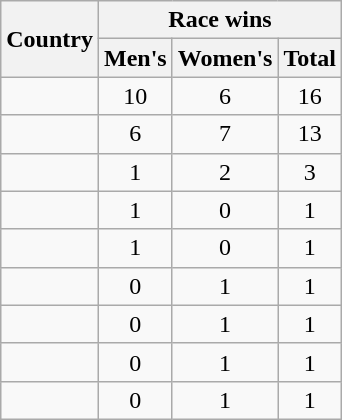<table class="wikitable sortable" style="text-align:center">
<tr>
<th rowspan="2">Country</th>
<th colspan="3">Race wins</th>
</tr>
<tr>
<th>Men's</th>
<th>Women's</th>
<th>Total</th>
</tr>
<tr>
<td align=left></td>
<td>10</td>
<td>6</td>
<td>16</td>
</tr>
<tr>
<td align=left></td>
<td>6</td>
<td>7</td>
<td>13</td>
</tr>
<tr>
<td align=left></td>
<td>1</td>
<td>2</td>
<td>3</td>
</tr>
<tr>
<td align=left></td>
<td>1</td>
<td>0</td>
<td>1</td>
</tr>
<tr>
<td align=left></td>
<td>1</td>
<td>0</td>
<td>1</td>
</tr>
<tr>
<td align=left></td>
<td>0</td>
<td>1</td>
<td>1</td>
</tr>
<tr>
<td align=left></td>
<td>0</td>
<td>1</td>
<td>1</td>
</tr>
<tr>
<td align=left></td>
<td>0</td>
<td>1</td>
<td>1</td>
</tr>
<tr>
<td align=left></td>
<td>0</td>
<td>1</td>
<td>1</td>
</tr>
</table>
